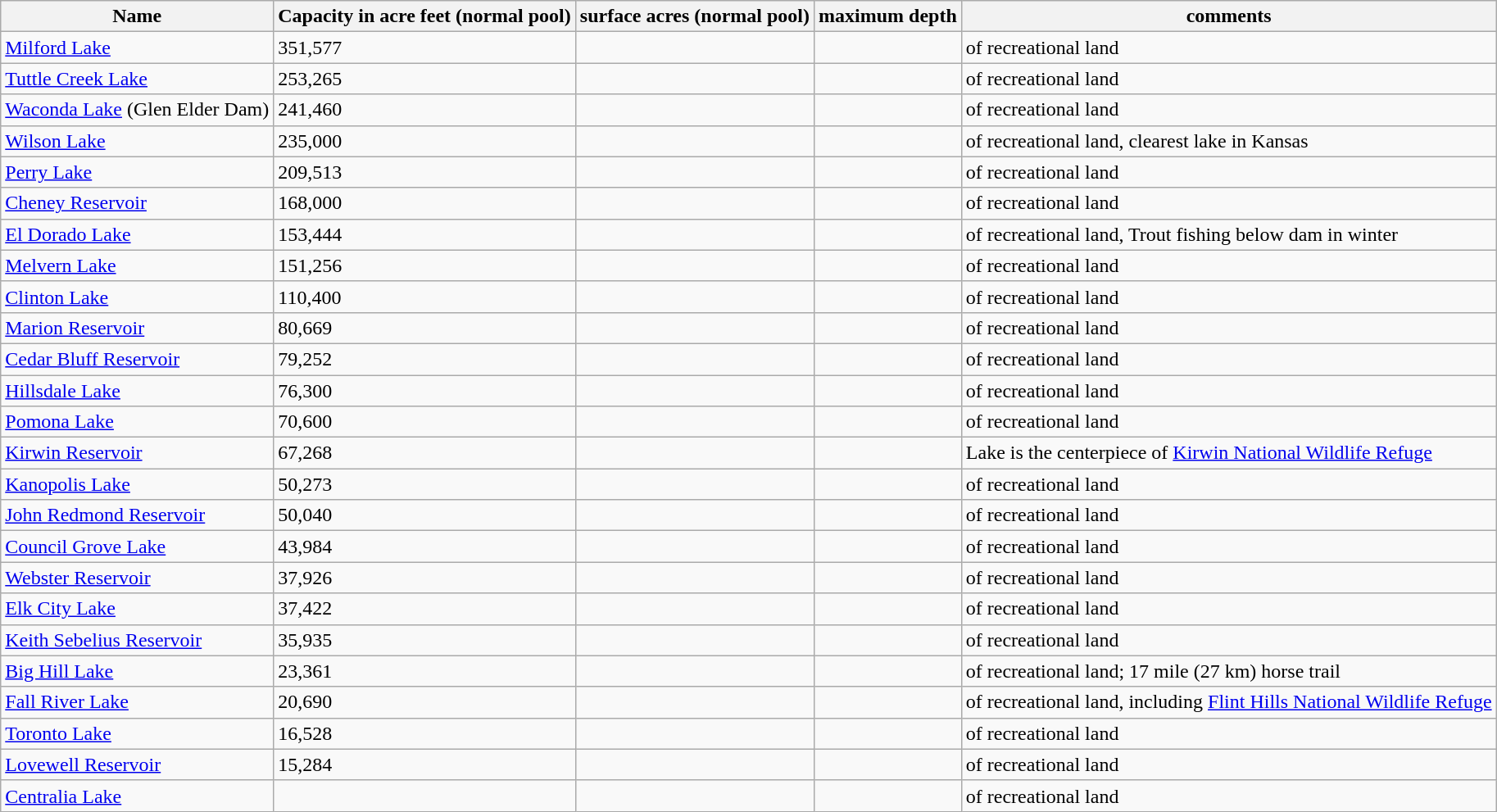<table class="wikitable sortable">
<tr>
<th>Name</th>
<th>Capacity in acre feet (normal pool)</th>
<th>surface acres (normal pool)</th>
<th>maximum depth</th>
<th>comments</th>
</tr>
<tr>
<td><a href='#'>Milford Lake</a></td>
<td>351,577</td>
<td></td>
<td></td>
<td> of recreational land</td>
</tr>
<tr>
<td><a href='#'>Tuttle Creek Lake</a></td>
<td>253,265</td>
<td></td>
<td></td>
<td> of recreational land</td>
</tr>
<tr>
<td><a href='#'>Waconda Lake</a> (Glen Elder Dam)</td>
<td>241,460</td>
<td></td>
<td></td>
<td> of recreational land</td>
</tr>
<tr>
<td><a href='#'>Wilson Lake</a></td>
<td>235,000</td>
<td></td>
<td></td>
<td> of recreational land, clearest lake in Kansas</td>
</tr>
<tr>
<td><a href='#'>Perry Lake</a></td>
<td>209,513</td>
<td></td>
<td></td>
<td> of recreational land</td>
</tr>
<tr>
<td><a href='#'>Cheney Reservoir</a></td>
<td>168,000</td>
<td></td>
<td></td>
<td> of recreational land</td>
</tr>
<tr>
<td><a href='#'>El Dorado Lake</a></td>
<td>153,444</td>
<td></td>
<td></td>
<td> of recreational land, Trout fishing below dam in winter</td>
</tr>
<tr>
<td><a href='#'>Melvern Lake</a></td>
<td>151,256</td>
<td></td>
<td></td>
<td> of recreational land</td>
</tr>
<tr>
<td><a href='#'>Clinton Lake</a></td>
<td>110,400</td>
<td></td>
<td></td>
<td> of recreational land</td>
</tr>
<tr>
<td><a href='#'>Marion Reservoir</a></td>
<td>80,669</td>
<td></td>
<td></td>
<td> of recreational land</td>
</tr>
<tr>
<td><a href='#'>Cedar Bluff Reservoir</a></td>
<td>79,252</td>
<td></td>
<td></td>
<td> of recreational land</td>
</tr>
<tr>
<td><a href='#'>Hillsdale Lake</a></td>
<td>76,300</td>
<td></td>
<td></td>
<td> of recreational land</td>
</tr>
<tr>
<td><a href='#'>Pomona Lake</a></td>
<td>70,600</td>
<td></td>
<td></td>
<td> of recreational land</td>
</tr>
<tr>
<td><a href='#'>Kirwin Reservoir</a></td>
<td>67,268</td>
<td></td>
<td></td>
<td>Lake is the centerpiece of  <a href='#'>Kirwin National Wildlife Refuge</a></td>
</tr>
<tr>
<td><a href='#'>Kanopolis Lake</a></td>
<td>50,273</td>
<td></td>
<td></td>
<td> of recreational land</td>
</tr>
<tr>
<td><a href='#'>John Redmond Reservoir</a></td>
<td>50,040</td>
<td></td>
<td></td>
<td> of recreational land</td>
</tr>
<tr>
<td><a href='#'>Council Grove Lake</a></td>
<td>43,984</td>
<td></td>
<td></td>
<td> of recreational land</td>
</tr>
<tr>
<td><a href='#'>Webster Reservoir</a></td>
<td>37,926</td>
<td></td>
<td></td>
<td> of recreational land</td>
</tr>
<tr>
<td><a href='#'>Elk City Lake</a></td>
<td>37,422</td>
<td></td>
<td></td>
<td> of recreational land</td>
</tr>
<tr>
<td><a href='#'>Keith Sebelius Reservoir</a></td>
<td>35,935</td>
<td></td>
<td></td>
<td> of recreational land</td>
</tr>
<tr>
<td><a href='#'>Big Hill Lake</a></td>
<td>23,361</td>
<td></td>
<td></td>
<td> of recreational land;  17 mile (27 km) horse trail</td>
</tr>
<tr>
<td><a href='#'>Fall River Lake</a></td>
<td>20,690</td>
<td></td>
<td></td>
<td> of recreational land, including <a href='#'>Flint Hills National Wildlife Refuge</a></td>
</tr>
<tr>
<td><a href='#'>Toronto Lake</a></td>
<td>16,528</td>
<td></td>
<td></td>
<td> of recreational land</td>
</tr>
<tr>
<td><a href='#'>Lovewell Reservoir</a></td>
<td>15,284</td>
<td></td>
<td></td>
<td> of recreational land</td>
</tr>
<tr>
<td><a href='#'>Centralia Lake</a></td>
<td></td>
<td></td>
<td></td>
<td> of recreational land</td>
</tr>
</table>
